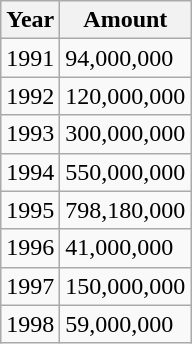<table class="wikitable">
<tr>
<th>Year</th>
<th>Amount</th>
</tr>
<tr>
<td>1991</td>
<td>94,000,000</td>
</tr>
<tr>
<td>1992</td>
<td>120,000,000</td>
</tr>
<tr>
<td>1993</td>
<td>300,000,000</td>
</tr>
<tr>
<td>1994</td>
<td>550,000,000</td>
</tr>
<tr>
<td>1995</td>
<td>798,180,000</td>
</tr>
<tr>
<td>1996</td>
<td>41,000,000</td>
</tr>
<tr>
<td>1997</td>
<td>150,000,000</td>
</tr>
<tr>
<td>1998</td>
<td>59,000,000</td>
</tr>
</table>
